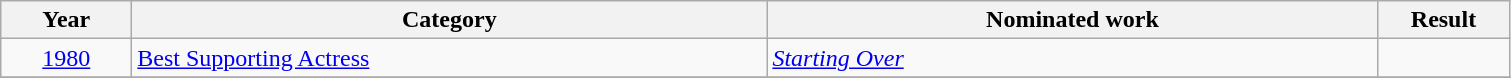<table class=wikitable>
<tr>
<th scope="col" style="width:5em;">Year</th>
<th scope="col" style="width:26em;">Category</th>
<th scope="col" style="width:25em;">Nominated work</th>
<th scope="col" style="width:5em;">Result</th>
</tr>
<tr>
<td style="text-align:center;"><a href='#'>1980</a></td>
<td><a href='#'>Best Supporting Actress</a></td>
<td><em><a href='#'>Starting Over</a></em></td>
<td></td>
</tr>
<tr>
</tr>
</table>
